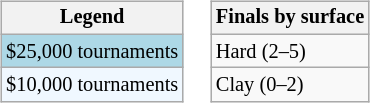<table>
<tr valign=top>
<td><br><table class=wikitable style="font-size:85%">
<tr>
<th>Legend</th>
</tr>
<tr style="background:lightblue;">
<td>$25,000 tournaments</td>
</tr>
<tr style="background:#f0f8ff;">
<td>$10,000 tournaments</td>
</tr>
</table>
</td>
<td><br><table class=wikitable style="font-size:85%">
<tr>
<th>Finals by surface</th>
</tr>
<tr>
<td>Hard (2–5)</td>
</tr>
<tr>
<td>Clay (0–2)</td>
</tr>
</table>
</td>
</tr>
</table>
